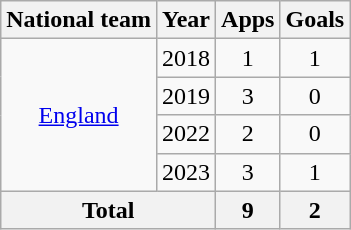<table class="wikitable" style="text-align: center;">
<tr>
<th>National team</th>
<th>Year</th>
<th>Apps</th>
<th>Goals</th>
</tr>
<tr>
<td rowspan="4"><a href='#'>England</a></td>
<td>2018</td>
<td>1</td>
<td>1</td>
</tr>
<tr>
<td>2019</td>
<td>3</td>
<td>0</td>
</tr>
<tr>
<td>2022</td>
<td>2</td>
<td>0</td>
</tr>
<tr>
<td>2023</td>
<td>3</td>
<td>1</td>
</tr>
<tr>
<th colspan="2">Total</th>
<th>9</th>
<th>2</th>
</tr>
</table>
